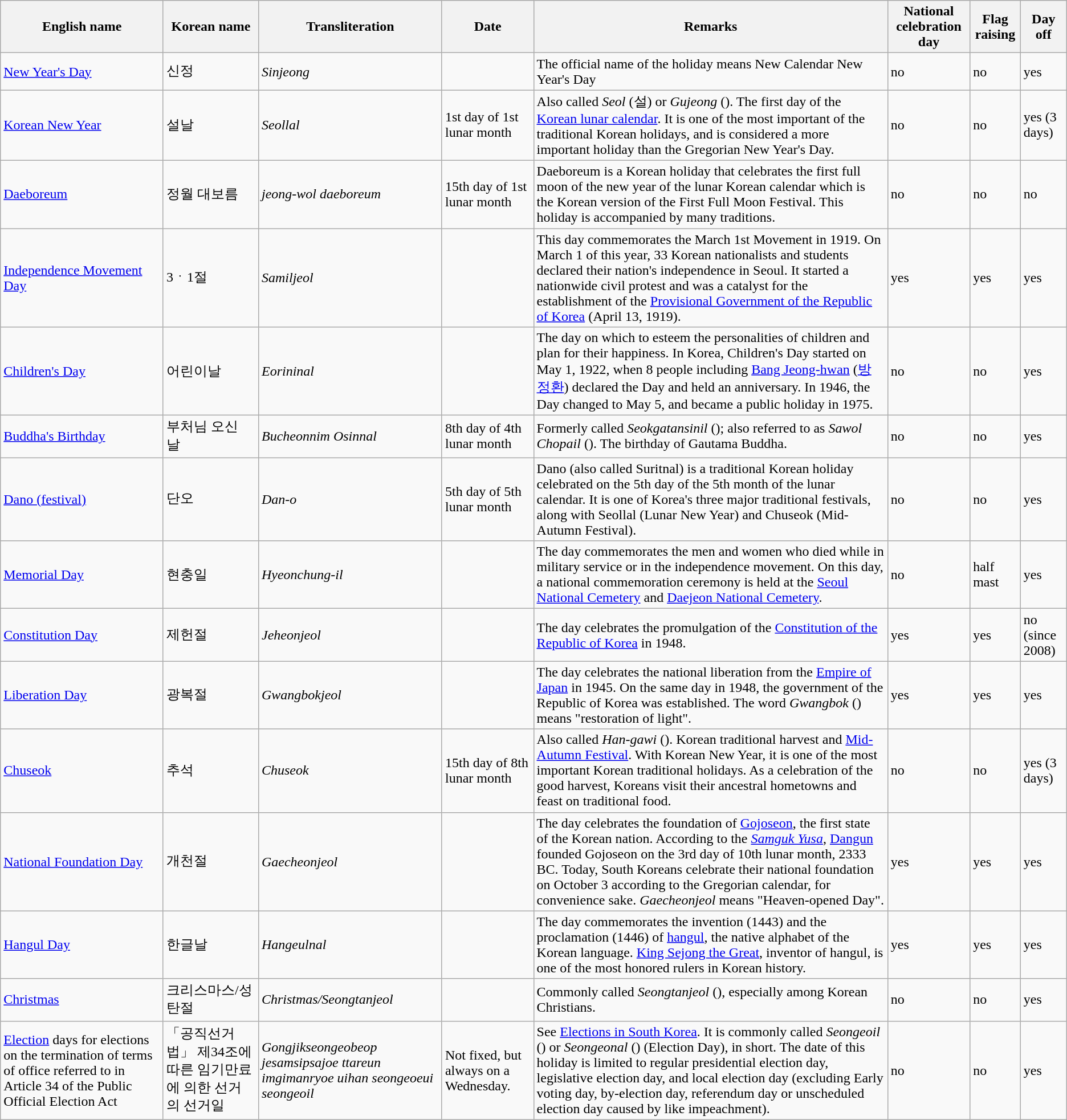<table class="wikitable sortable">
<tr>
<th>English name</th>
<th>Korean name</th>
<th>Transliteration</th>
<th>Date</th>
<th class="unsortable">Remarks</th>
<th>National celebration day</th>
<th>Flag raising</th>
<th>Day off</th>
</tr>
<tr>
<td><a href='#'>New Year's Day</a></td>
<td>신정</td>
<td><em>Sinjeong</em></td>
<td></td>
<td>The official name of the holiday means New Calendar New Year's Day</td>
<td>no</td>
<td>no</td>
<td>yes</td>
</tr>
<tr>
<td><a href='#'>Korean New Year</a></td>
<td>설날</td>
<td><em>Seollal</em></td>
<td>1st day of 1st lunar month</td>
<td>Also called <em>Seol</em> (설) or <em>Gujeong</em> (). The first day of the <a href='#'>Korean lunar calendar</a>. It is one of the most important of the traditional Korean holidays, and is considered a more important holiday than the Gregorian New Year's Day.</td>
<td>no</td>
<td>no</td>
<td>yes (3 days)</td>
</tr>
<tr>
<td><a href='#'>Daeboreum</a></td>
<td>정월 대보름</td>
<td><em>jeong-wol daeboreum</em></td>
<td>15th day of 1st lunar month</td>
<td>Daeboreum is a Korean holiday that celebrates the first full moon of the new year of the lunar Korean calendar which is the Korean version of the First Full Moon Festival. This holiday is accompanied by many traditions.</td>
<td>no</td>
<td>no</td>
<td>no</td>
</tr>
<tr>
<td><a href='#'>Independence Movement Day</a></td>
<td>3ㆍ1절</td>
<td><em>Samiljeol</em></td>
<td></td>
<td>This day commemorates the March 1st Movement in 1919. On March 1 of this year, 33 Korean nationalists and students declared their nation's independence in Seoul. It started a nationwide civil protest and was a catalyst for the establishment of the <a href='#'>Provisional Government of the Republic of Korea</a> (April 13, 1919).</td>
<td>yes</td>
<td>yes</td>
<td>yes</td>
</tr>
<tr>
<td><a href='#'>Children's Day</a></td>
<td>어린이날</td>
<td><em>Eorininal</em></td>
<td></td>
<td>The day on which to esteem the personalities of children and plan for their happiness. In Korea, Children's Day started on May 1, 1922, when 8 people including <a href='#'>Bang Jeong-hwan</a> (<a href='#'>방정환</a>) declared the Day and held an anniversary. In 1946, the Day changed to May 5, and became a public holiday in 1975.</td>
<td>no</td>
<td>no</td>
<td>yes</td>
</tr>
<tr>
<td><a href='#'>Buddha's Birthday</a></td>
<td>부처님 오신 날</td>
<td><em>Bucheonnim Osinnal</em></td>
<td>8th day of 4th lunar month</td>
<td>Formerly called <em>Seokgatansinil</em> (); also referred to as <em>Sawol Chopail</em> (). The birthday of Gautama Buddha.</td>
<td>no</td>
<td>no</td>
<td>yes</td>
</tr>
<tr>
<td><a href='#'>Dano (festival)</a></td>
<td>단오</td>
<td><em>Dan-o</em></td>
<td>5th day of 5th lunar month</td>
<td>Dano (also called Suritnal) is a traditional Korean holiday celebrated on the 5th day of the 5th month of the lunar calendar. It is one of Korea's three major traditional festivals, along with Seollal (Lunar New Year) and Chuseok (Mid-Autumn Festival).</td>
<td>no</td>
<td>no</td>
<td>yes</td>
</tr>
<tr>
<td><a href='#'>Memorial Day</a></td>
<td>현충일</td>
<td><em>Hyeonchung-il</em></td>
<td></td>
<td>The day commemorates the men and women who died while in military service or in the independence movement. On this day, a national commemoration ceremony is held at the <a href='#'>Seoul National Cemetery</a> and <a href='#'>Daejeon National Cemetery</a>.</td>
<td>no</td>
<td>half mast</td>
<td>yes</td>
</tr>
<tr>
<td><a href='#'>Constitution Day</a></td>
<td>제헌절</td>
<td><em>Jeheonjeol</em></td>
<td></td>
<td>The day celebrates the promulgation of the <a href='#'>Constitution of the Republic of Korea</a> in 1948.</td>
<td>yes</td>
<td>yes</td>
<td>no (since 2008)</td>
</tr>
<tr>
<td><a href='#'>Liberation Day</a></td>
<td>광복절</td>
<td><em>Gwangbokjeol</em></td>
<td></td>
<td>The day celebrates the national liberation from the <a href='#'>Empire of Japan</a> in 1945. On the same day in 1948, the government of the Republic of Korea was established. The word <em>Gwangbok</em> () means "restoration of light".</td>
<td>yes</td>
<td>yes</td>
<td>yes</td>
</tr>
<tr>
<td><a href='#'>Chuseok</a></td>
<td>추석</td>
<td><em>Chuseok</em></td>
<td>15th day of 8th lunar month</td>
<td>Also called <em>Han-gawi</em> (). Korean traditional harvest and <a href='#'>Mid-Autumn Festival</a>. With Korean New Year, it is one of the most important Korean traditional holidays. As a celebration of the good harvest, Koreans visit their ancestral hometowns and feast on traditional food.</td>
<td>no</td>
<td>no</td>
<td>yes (3 days)</td>
</tr>
<tr>
<td><a href='#'>National Foundation Day</a></td>
<td>개천절</td>
<td><em>Gaecheonjeol</em></td>
<td></td>
<td>The day celebrates the foundation of <a href='#'>Gojoseon</a>, the first state of the Korean nation. According to the <em><a href='#'>Samguk Yusa</a></em>, <a href='#'>Dangun</a> founded Gojoseon on the 3rd day of 10th lunar month, 2333 BC. Today, South Koreans celebrate their national foundation on October 3 according to the Gregorian calendar, for convenience sake. <em>Gaecheonjeol</em> means "Heaven-opened Day".</td>
<td>yes</td>
<td>yes</td>
<td>yes</td>
</tr>
<tr>
<td><a href='#'>Hangul Day</a></td>
<td>한글날</td>
<td><em>Hangeulnal</em></td>
<td></td>
<td>The day commemorates the invention (1443) and the proclamation (1446) of <a href='#'>hangul</a>, the native alphabet of the Korean language. <a href='#'>King Sejong the Great</a>, inventor of hangul, is one of the most honored rulers in Korean history.</td>
<td>yes</td>
<td>yes</td>
<td>yes</td>
</tr>
<tr>
<td><a href='#'>Christmas</a></td>
<td>크리스마스/성탄절</td>
<td><em>Christmas/Seongtanjeol</em></td>
<td></td>
<td>Commonly called <em>Seongtanjeol</em> (), especially among Korean Christians.</td>
<td>no</td>
<td>no</td>
<td>yes</td>
</tr>
<tr>
<td><a href='#'>Election</a> days for elections on the termination of terms of office referred to in Article 34 of the Public Official Election Act</td>
<td>「공직선거법」 제34조에 따른 임기만료에 의한 선거의 선거일</td>
<td><em>Gongjikseongeobeop jesamsipsajoe ttareun imgimanryoe uihan seongeoeui seongeoil</em></td>
<td>Not fixed, but always on a Wednesday.</td>
<td>See <a href='#'>Elections in South Korea</a>. It is commonly called <em>Seongeoil</em> () or <em>Seongeonal</em> () (Election Day), in short. The date of this holiday is limited to regular presidential election day, legislative election day, and local election day (excluding Early voting day, by-election day, referendum day or unscheduled election day caused by like impeachment).</td>
<td>no</td>
<td>no</td>
<td>yes</td>
</tr>
</table>
